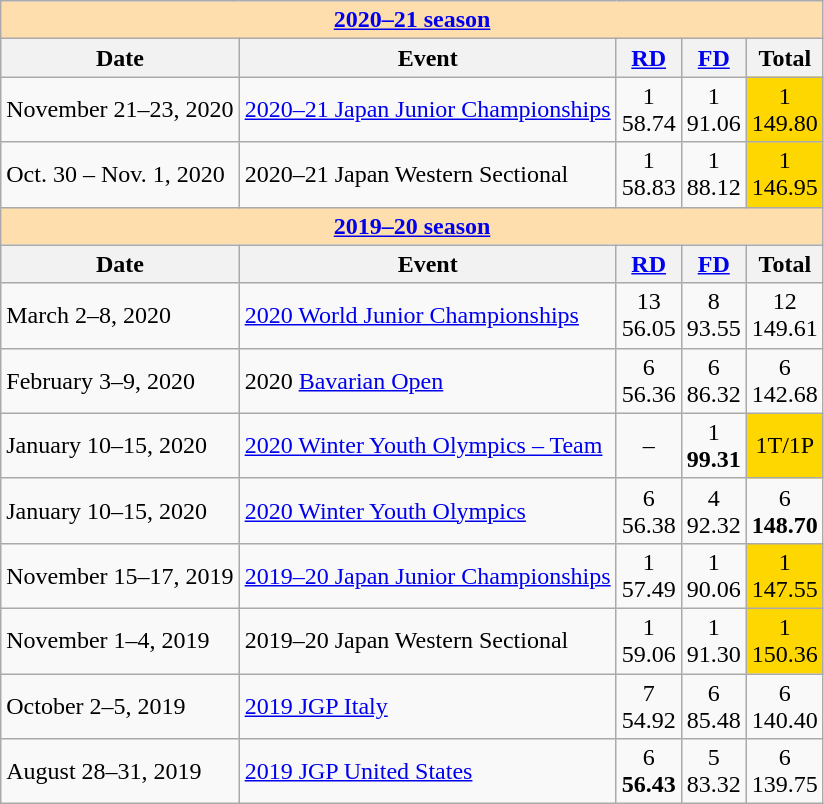<table class="wikitable">
<tr>
<th style="background-color: #ffdead;" colspan=5 align=center><a href='#'><strong>2020–21 season</strong></a></th>
</tr>
<tr>
<th>Date</th>
<th>Event</th>
<th><a href='#'>RD</a></th>
<th><a href='#'>FD</a></th>
<th>Total</th>
</tr>
<tr>
<td>November 21–23, 2020</td>
<td><a href='#'>2020–21 Japan Junior Championships</a></td>
<td align=center>1 <br> 58.74</td>
<td align=center>1 <br> 91.06</td>
<td align=center bgcolor=gold>1 <br> 149.80</td>
</tr>
<tr>
<td>Oct. 30 – Nov. 1, 2020</td>
<td>2020–21 Japan Western Sectional</td>
<td align=center>1 <br> 58.83</td>
<td align=center>1 <br> 88.12</td>
<td align=center bgcolor=gold>1 <br> 146.95</td>
</tr>
<tr>
<th style="background-color: #ffdead;" colspan=5 align=center><a href='#'><strong>2019–20 season</strong></a></th>
</tr>
<tr>
<th>Date</th>
<th>Event</th>
<th><a href='#'>RD</a></th>
<th><a href='#'>FD</a></th>
<th>Total</th>
</tr>
<tr>
<td>March 2–8, 2020</td>
<td><a href='#'>2020 World Junior Championships</a></td>
<td align=center>13 <br> 56.05</td>
<td align=center>8 <br> 93.55</td>
<td align=center>12 <br> 149.61</td>
</tr>
<tr>
<td>February 3–9, 2020</td>
<td>2020 <a href='#'>Bavarian Open</a></td>
<td align=center>6 <br> 56.36</td>
<td align=center>6 <br> 86.32</td>
<td align=center>6 <br> 142.68</td>
</tr>
<tr>
<td>January 10–15, 2020</td>
<td><a href='#'>2020 Winter Youth Olympics – Team</a></td>
<td align=center>–</td>
<td align=center>1 <br> <strong>99.31</strong></td>
<td align=center bgcolor=gold>1T/1P</td>
</tr>
<tr>
<td>January 10–15, 2020</td>
<td><a href='#'>2020 Winter Youth Olympics</a></td>
<td align=center>6 <br> 56.38</td>
<td align=center>4 <br> 92.32</td>
<td align=center>6 <br> <strong>148.70</strong></td>
</tr>
<tr>
<td>November 15–17, 2019</td>
<td><a href='#'>2019–20 Japan Junior Championships</a></td>
<td align=center>1 <br> 57.49</td>
<td align=center>1 <br> 90.06</td>
<td align=center bgcolor=gold>1 <br> 147.55</td>
</tr>
<tr>
<td>November 1–4, 2019</td>
<td>2019–20 Japan Western Sectional</td>
<td align=center>1 <br> 59.06</td>
<td align=center>1 <br> 91.30</td>
<td align=center bgcolor=gold>1 <br> 150.36</td>
</tr>
<tr>
<td>October 2–5, 2019</td>
<td><a href='#'>2019 JGP Italy</a></td>
<td align=center>7 <br> 54.92</td>
<td align=center>6 <br> 85.48</td>
<td align=center>6 <br> 140.40</td>
</tr>
<tr>
<td>August 28–31, 2019</td>
<td><a href='#'>2019 JGP United States</a></td>
<td align=center>6 <br> <strong>56.43</strong></td>
<td align=center>5 <br> 83.32</td>
<td align=center>6 <br> 139.75</td>
</tr>
</table>
